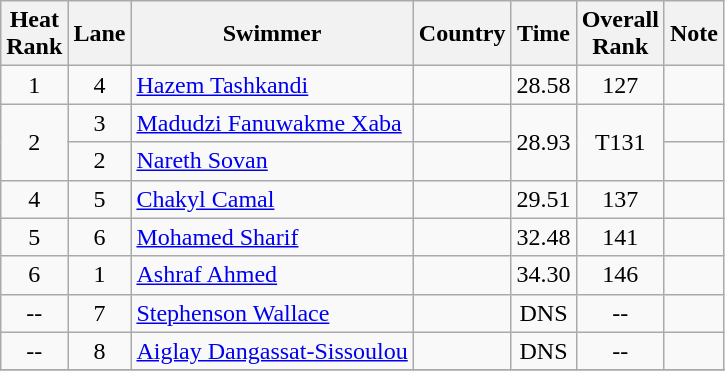<table class="wikitable" style="text-align:center">
<tr>
<th>Heat <br>Rank</th>
<th>Lane</th>
<th>Swimmer</th>
<th>Country</th>
<th>Time</th>
<th>Overall<br>Rank</th>
<th>Note</th>
</tr>
<tr>
<td>1</td>
<td>4</td>
<td align=left><a href='#'>Hazem Tashkandi</a></td>
<td align=left></td>
<td>28.58</td>
<td>127</td>
<td></td>
</tr>
<tr>
<td rowspan=2>2</td>
<td>3</td>
<td align=left><a href='#'>Madudzi Fanuwakme Xaba</a></td>
<td align=left></td>
<td rowspan=2>28.93</td>
<td rowspan=2>T131</td>
<td></td>
</tr>
<tr>
<td>2</td>
<td align=left><a href='#'>Nareth Sovan</a></td>
<td align=left></td>
<td></td>
</tr>
<tr>
<td>4</td>
<td>5</td>
<td align=left><a href='#'>Chakyl Camal</a></td>
<td align=left></td>
<td>29.51</td>
<td>137</td>
<td></td>
</tr>
<tr>
<td>5</td>
<td>6</td>
<td align=left><a href='#'>Mohamed Sharif</a></td>
<td align=left></td>
<td>32.48</td>
<td>141</td>
<td></td>
</tr>
<tr>
<td>6</td>
<td>1</td>
<td align=left><a href='#'>Ashraf Ahmed</a></td>
<td align=left></td>
<td>34.30</td>
<td>146</td>
<td></td>
</tr>
<tr>
<td>--</td>
<td>7</td>
<td align=left><a href='#'>Stephenson Wallace</a></td>
<td align=left></td>
<td>DNS</td>
<td>--</td>
<td></td>
</tr>
<tr>
<td>--</td>
<td>8</td>
<td align=left><a href='#'>Aiglay Dangassat-Sissoulou</a></td>
<td align=left></td>
<td>DNS</td>
<td>--</td>
<td></td>
</tr>
<tr>
</tr>
</table>
